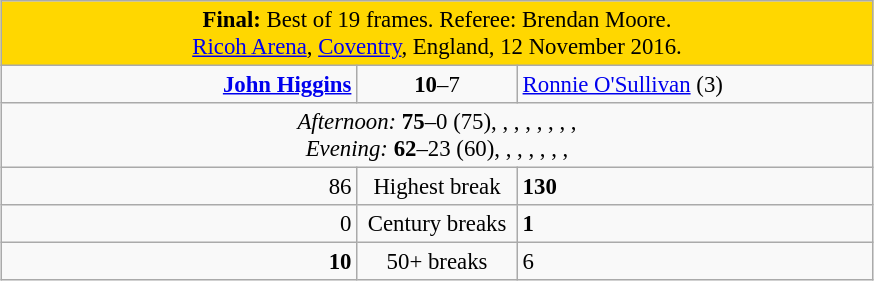<table class="wikitable" style="font-size: 95%; margin: 1em auto 1em auto;">
<tr>
<td colspan="3" align="center" bgcolor="#ffd700"><strong>Final:</strong> Best of 19 frames. Referee: Brendan Moore.<br><a href='#'>Ricoh Arena</a>, <a href='#'>Coventry</a>, England, 12 November 2016.</td>
</tr>
<tr>
<td width="230" align="right"><strong><a href='#'>John Higgins</a></strong><br></td>
<td width="100" align="center"><strong>10</strong>–7</td>
<td width="230" align="left"><a href='#'>Ronnie O'Sullivan</a> (3)<br></td>
</tr>
<tr>
<td colspan="3" align="center" style="font-size: 100%"><em>Afternoon:</em> <strong>75</strong>–0 (75), , , , , , , , <br><em>Evening:</em> <strong>62</strong>–23 (60), , , , , , , </td>
</tr>
<tr>
<td align="right">86</td>
<td align="center">Highest break</td>
<td><strong>130</strong></td>
</tr>
<tr>
<td align="right">0</td>
<td align="center">Century breaks</td>
<td><strong>1</strong></td>
</tr>
<tr>
<td align="right"><strong>10</strong></td>
<td align="center">50+ breaks</td>
<td>6</td>
</tr>
</table>
